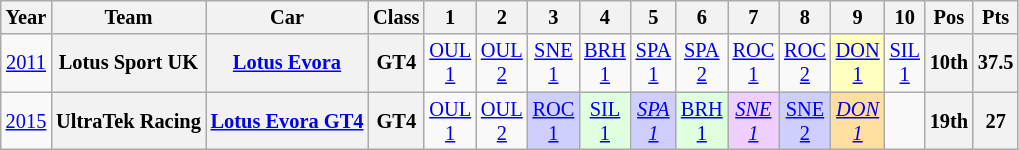<table class="wikitable" style="text-align:center; font-size:85%">
<tr>
<th>Year</th>
<th>Team</th>
<th>Car</th>
<th>Class</th>
<th>1</th>
<th>2</th>
<th>3</th>
<th>4</th>
<th>5</th>
<th>6</th>
<th>7</th>
<th>8</th>
<th>9</th>
<th>10</th>
<th>Pos</th>
<th>Pts</th>
</tr>
<tr>
<td><a href='#'>2011</a></td>
<th nowrap>Lotus Sport UK</th>
<th nowrap><a href='#'>Lotus Evora</a></th>
<th>GT4</th>
<td><a href='#'>OUL<br>1</a></td>
<td><a href='#'>OUL<br>2</a></td>
<td><a href='#'>SNE<br>1</a></td>
<td><a href='#'>BRH<br>1</a></td>
<td><a href='#'>SPA<br>1</a></td>
<td><a href='#'>SPA<br>2</a></td>
<td><a href='#'>ROC<br>1</a></td>
<td><a href='#'>ROC<br>2</a></td>
<td style="background:#FFFFBF;"><a href='#'>DON<br>1</a><br></td>
<td><a href='#'>SIL<br>1</a></td>
<th>10th</th>
<th>37.5</th>
</tr>
<tr>
<td><a href='#'>2015</a></td>
<th nowrap>UltraTek Racing</th>
<th nowrap><a href='#'>Lotus Evora GT4</a></th>
<th>GT4</th>
<td style="background:#;"><a href='#'>OUL<br>1</a></td>
<td style="background:#;"><a href='#'>OUL<br>2</a></td>
<td style="background:#CFCFFF;"><a href='#'>ROC<br>1</a><br></td>
<td style="background:#DFFFDF;"><a href='#'>SIL<br>1</a><br></td>
<td style="background:#CFCFFF;"><em><a href='#'>SPA<br>1</a></em><br></td>
<td style="background:#DFFFDF;"><a href='#'>BRH<br>1</a><br></td>
<td style="background:#EFCFFF;"><em><a href='#'>SNE<br>1</a></em><br></td>
<td style="background:#CFCFFF;"><a href='#'>SNE<br>2</a><br></td>
<td style="background:#FFDF9F;"><em><a href='#'>DON<br>1</a></em><br></td>
<td></td>
<th>19th</th>
<th>27</th>
</tr>
</table>
